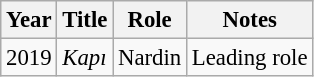<table class="wikitable" style="font-size: 95%;">
<tr>
<th>Year</th>
<th>Title</th>
<th>Role</th>
<th>Notes</th>
</tr>
<tr>
<td>2019</td>
<td><em>Kapı</em></td>
<td>Nardin</td>
<td>Leading role</td>
</tr>
</table>
